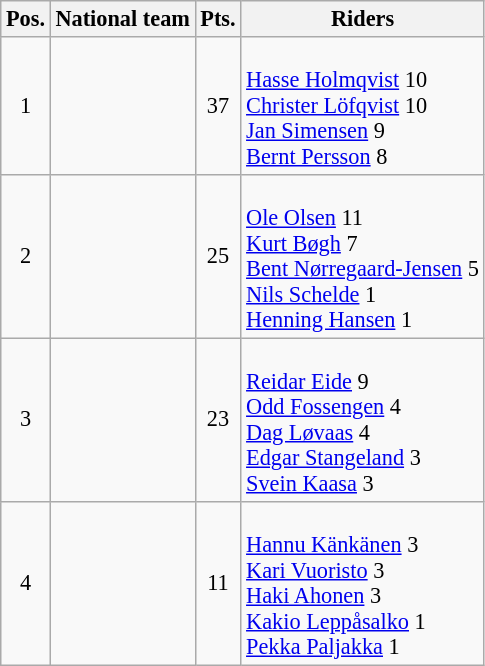<table class=wikitable style="font-size:93%;">
<tr>
<th>Pos.</th>
<th>National team</th>
<th>Pts.</th>
<th>Riders</th>
</tr>
<tr align=center >
<td>1</td>
<td align=left></td>
<td>37</td>
<td align=left><br><a href='#'>Hasse Holmqvist</a> 10<br>
<a href='#'>Christer Löfqvist</a> 10<br>
<a href='#'>Jan Simensen</a> 9<br>
<a href='#'>Bernt Persson</a> 8</td>
</tr>
<tr align=center>
<td>2</td>
<td align=left></td>
<td>25</td>
<td align=left><br><a href='#'>Ole Olsen</a> 11<br>
<a href='#'>Kurt Bøgh</a> 7<br>
<a href='#'>Bent Nørregaard-Jensen</a> 5<br>
<a href='#'>Nils Schelde</a> 1<br>
<a href='#'>Henning Hansen</a> 1</td>
</tr>
<tr align=center>
<td>3</td>
<td align=left></td>
<td>23</td>
<td align=left><br><a href='#'>Reidar Eide</a> 9<br>
<a href='#'>Odd Fossengen</a> 4<br>
<a href='#'>Dag Løvaas</a> 4<br>
<a href='#'>Edgar Stangeland</a> 3<br>
<a href='#'>Svein Kaasa</a> 3</td>
</tr>
<tr align=center>
<td>4</td>
<td align=left></td>
<td>11</td>
<td align=left><br><a href='#'>Hannu Känkänen</a> 3<br>
<a href='#'>Kari Vuoristo</a> 3<br>
<a href='#'>Haki Ahonen</a> 3<br>
<a href='#'>Kakio Leppåsalko</a> 1<br>
<a href='#'>Pekka Paljakka</a> 1</td>
</tr>
</table>
